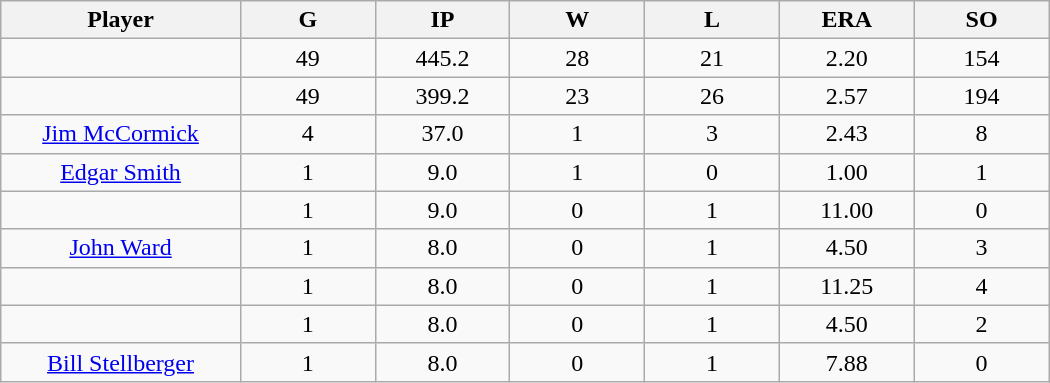<table class="wikitable sortable">
<tr>
<th bgcolor="#DDDDFF" width="16%">Player</th>
<th bgcolor="#DDDDFF" width="9%">G</th>
<th bgcolor="#DDDDFF" width="9%">IP</th>
<th bgcolor="#DDDDFF" width="9%">W</th>
<th bgcolor="#DDDDFF" width="9%">L</th>
<th bgcolor="#DDDDFF" width="9%">ERA</th>
<th bgcolor="#DDDDFF" width="9%">SO</th>
</tr>
<tr align="center">
<td></td>
<td>49</td>
<td>445.2</td>
<td>28</td>
<td>21</td>
<td>2.20</td>
<td>154</td>
</tr>
<tr align="center">
<td></td>
<td>49</td>
<td>399.2</td>
<td>23</td>
<td>26</td>
<td>2.57</td>
<td>194</td>
</tr>
<tr align="center">
<td><a href='#'>Jim McCormick</a></td>
<td>4</td>
<td>37.0</td>
<td>1</td>
<td>3</td>
<td>2.43</td>
<td>8</td>
</tr>
<tr align=center>
<td><a href='#'>Edgar Smith</a></td>
<td>1</td>
<td>9.0</td>
<td>1</td>
<td>0</td>
<td>1.00</td>
<td>1</td>
</tr>
<tr align=center>
<td></td>
<td>1</td>
<td>9.0</td>
<td>0</td>
<td>1</td>
<td>11.00</td>
<td>0</td>
</tr>
<tr align="center">
<td><a href='#'>John Ward</a></td>
<td>1</td>
<td>8.0</td>
<td>0</td>
<td>1</td>
<td>4.50</td>
<td>3</td>
</tr>
<tr align=center>
<td></td>
<td>1</td>
<td>8.0</td>
<td>0</td>
<td>1</td>
<td>11.25</td>
<td>4</td>
</tr>
<tr align="center">
<td></td>
<td>1</td>
<td>8.0</td>
<td>0</td>
<td>1</td>
<td>4.50</td>
<td>2</td>
</tr>
<tr align="center">
<td><a href='#'>Bill Stellberger</a></td>
<td>1</td>
<td>8.0</td>
<td>0</td>
<td>1</td>
<td>7.88</td>
<td>0</td>
</tr>
</table>
